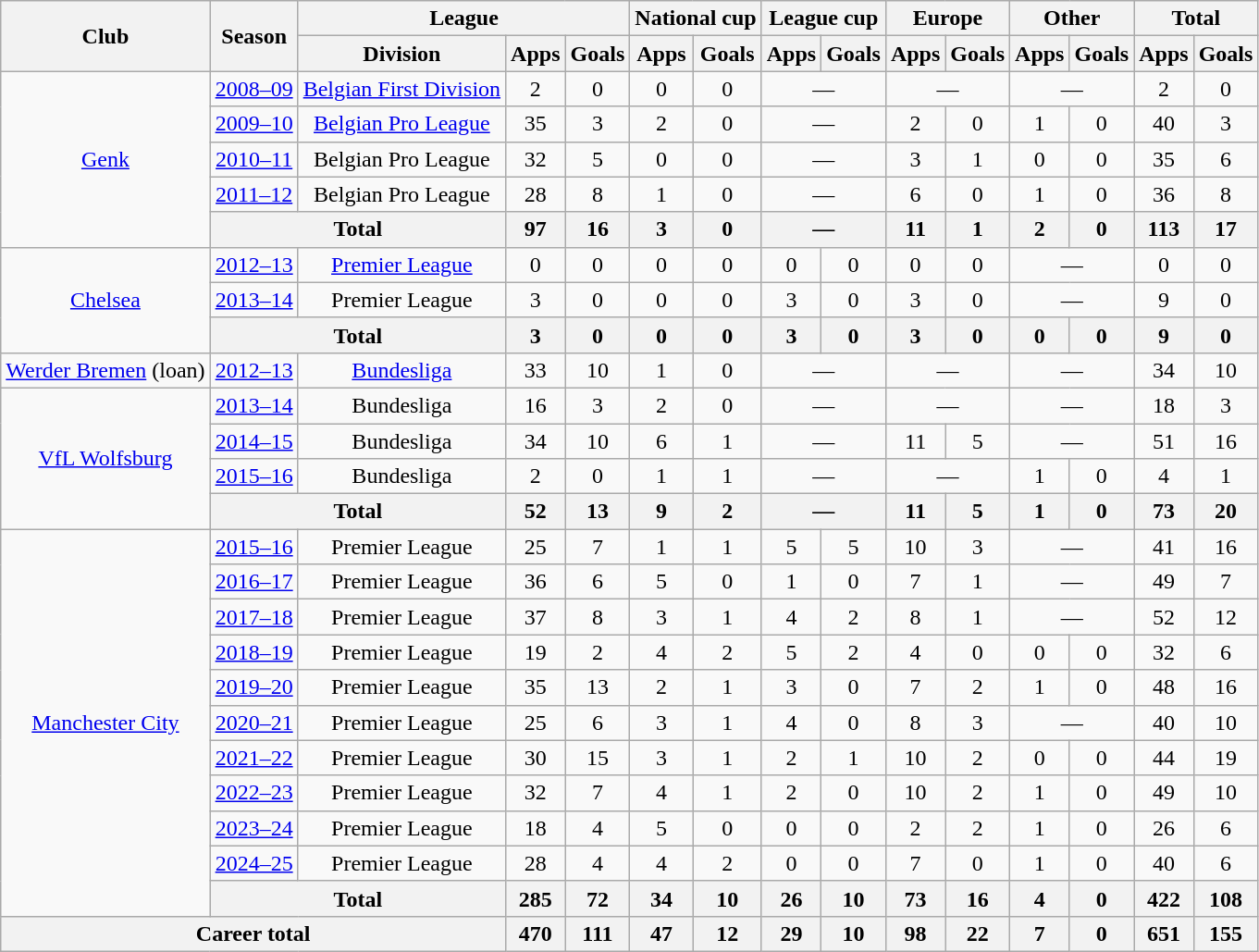<table class="wikitable" style="text-align: center;">
<tr>
<th rowspan="2">Club</th>
<th rowspan="2">Season</th>
<th colspan="3">League</th>
<th colspan="2">National cup</th>
<th colspan="2">League cup</th>
<th colspan="2">Europe</th>
<th colspan="2">Other</th>
<th colspan="2">Total</th>
</tr>
<tr>
<th>Division</th>
<th>Apps</th>
<th>Goals</th>
<th>Apps</th>
<th>Goals</th>
<th>Apps</th>
<th>Goals</th>
<th>Apps</th>
<th>Goals</th>
<th>Apps</th>
<th>Goals</th>
<th>Apps</th>
<th>Goals</th>
</tr>
<tr>
<td rowspan="5"><a href='#'>Genk</a></td>
<td><a href='#'>2008–09</a></td>
<td><a href='#'>Belgian First Division</a></td>
<td>2</td>
<td>0</td>
<td>0</td>
<td>0</td>
<td colspan="2">—</td>
<td colspan="2">—</td>
<td colspan="2">—</td>
<td>2</td>
<td>0</td>
</tr>
<tr>
<td><a href='#'>2009–10</a></td>
<td><a href='#'>Belgian Pro League</a></td>
<td>35</td>
<td>3</td>
<td>2</td>
<td>0</td>
<td colspan="2">—</td>
<td>2</td>
<td>0</td>
<td>1</td>
<td>0</td>
<td>40</td>
<td>3</td>
</tr>
<tr>
<td><a href='#'>2010–11</a></td>
<td>Belgian Pro League</td>
<td>32</td>
<td>5</td>
<td>0</td>
<td>0</td>
<td colspan="2">—</td>
<td>3</td>
<td>1</td>
<td>0</td>
<td>0</td>
<td>35</td>
<td>6</td>
</tr>
<tr>
<td><a href='#'>2011–12</a></td>
<td>Belgian Pro League</td>
<td>28</td>
<td>8</td>
<td>1</td>
<td>0</td>
<td colspan="2">—</td>
<td>6</td>
<td>0</td>
<td>1</td>
<td>0</td>
<td>36</td>
<td>8</td>
</tr>
<tr>
<th colspan="2">Total</th>
<th>97</th>
<th>16</th>
<th>3</th>
<th>0</th>
<th colspan="2">—</th>
<th>11</th>
<th>1</th>
<th>2</th>
<th>0</th>
<th>113</th>
<th>17</th>
</tr>
<tr>
<td rowspan="3"><a href='#'>Chelsea</a></td>
<td><a href='#'>2012–13</a></td>
<td><a href='#'>Premier League</a></td>
<td>0</td>
<td>0</td>
<td>0</td>
<td>0</td>
<td>0</td>
<td>0</td>
<td>0</td>
<td>0</td>
<td colspan="2">—</td>
<td>0</td>
<td>0</td>
</tr>
<tr>
<td><a href='#'>2013–14</a></td>
<td>Premier League</td>
<td>3</td>
<td>0</td>
<td>0</td>
<td>0</td>
<td>3</td>
<td>0</td>
<td>3</td>
<td>0</td>
<td colspan="2">—</td>
<td>9</td>
<td>0</td>
</tr>
<tr>
<th colspan="2">Total</th>
<th>3</th>
<th>0</th>
<th>0</th>
<th>0</th>
<th>3</th>
<th>0</th>
<th>3</th>
<th>0</th>
<th>0</th>
<th>0</th>
<th>9</th>
<th>0</th>
</tr>
<tr>
<td><a href='#'>Werder Bremen</a> (loan)</td>
<td><a href='#'>2012–13</a></td>
<td><a href='#'>Bundesliga</a></td>
<td>33</td>
<td>10</td>
<td>1</td>
<td>0</td>
<td colspan="2">—</td>
<td colspan="2">—</td>
<td colspan="2">—</td>
<td>34</td>
<td>10</td>
</tr>
<tr>
<td rowspan="4"><a href='#'>VfL Wolfsburg</a></td>
<td><a href='#'>2013–14</a></td>
<td>Bundesliga</td>
<td>16</td>
<td>3</td>
<td>2</td>
<td>0</td>
<td colspan="2">—</td>
<td colspan="2">—</td>
<td colspan="2">—</td>
<td>18</td>
<td>3</td>
</tr>
<tr>
<td><a href='#'>2014–15</a></td>
<td>Bundesliga</td>
<td>34</td>
<td>10</td>
<td>6</td>
<td>1</td>
<td colspan="2">—</td>
<td>11</td>
<td>5</td>
<td colspan="2">—</td>
<td>51</td>
<td>16</td>
</tr>
<tr>
<td><a href='#'>2015–16</a></td>
<td>Bundesliga</td>
<td>2</td>
<td>0</td>
<td>1</td>
<td>1</td>
<td colspan="2">—</td>
<td colspan="2">—</td>
<td>1</td>
<td>0</td>
<td>4</td>
<td>1</td>
</tr>
<tr>
<th colspan="2">Total</th>
<th>52</th>
<th>13</th>
<th>9</th>
<th>2</th>
<th colspan="2">—</th>
<th>11</th>
<th>5</th>
<th>1</th>
<th>0</th>
<th>73</th>
<th>20</th>
</tr>
<tr>
<td rowspan="11"><a href='#'>Manchester City</a></td>
<td><a href='#'>2015–16</a></td>
<td>Premier League</td>
<td>25</td>
<td>7</td>
<td>1</td>
<td>1</td>
<td>5</td>
<td>5</td>
<td>10</td>
<td>3</td>
<td colspan="2">—</td>
<td>41</td>
<td>16</td>
</tr>
<tr>
<td><a href='#'>2016–17</a></td>
<td>Premier League</td>
<td>36</td>
<td>6</td>
<td>5</td>
<td>0</td>
<td>1</td>
<td>0</td>
<td>7</td>
<td>1</td>
<td colspan="2">—</td>
<td>49</td>
<td>7</td>
</tr>
<tr>
<td><a href='#'>2017–18</a></td>
<td>Premier League</td>
<td>37</td>
<td>8</td>
<td>3</td>
<td>1</td>
<td>4</td>
<td>2</td>
<td>8</td>
<td>1</td>
<td colspan="2">—</td>
<td>52</td>
<td>12</td>
</tr>
<tr>
<td><a href='#'>2018–19</a></td>
<td>Premier League</td>
<td>19</td>
<td>2</td>
<td>4</td>
<td>2</td>
<td>5</td>
<td>2</td>
<td>4</td>
<td>0</td>
<td>0</td>
<td>0</td>
<td>32</td>
<td>6</td>
</tr>
<tr>
<td><a href='#'>2019–20</a></td>
<td>Premier League</td>
<td>35</td>
<td>13</td>
<td>2</td>
<td>1</td>
<td>3</td>
<td>0</td>
<td>7</td>
<td>2</td>
<td>1</td>
<td>0</td>
<td>48</td>
<td>16</td>
</tr>
<tr>
<td><a href='#'>2020–21</a></td>
<td>Premier League</td>
<td>25</td>
<td>6</td>
<td>3</td>
<td>1</td>
<td>4</td>
<td>0</td>
<td>8</td>
<td>3</td>
<td colspan="2">—</td>
<td>40</td>
<td>10</td>
</tr>
<tr>
<td><a href='#'>2021–22</a></td>
<td>Premier League</td>
<td>30</td>
<td>15</td>
<td>3</td>
<td>1</td>
<td>2</td>
<td>1</td>
<td>10</td>
<td>2</td>
<td>0</td>
<td>0</td>
<td>44</td>
<td>19</td>
</tr>
<tr>
<td><a href='#'>2022–23</a></td>
<td>Premier League</td>
<td>32</td>
<td>7</td>
<td>4</td>
<td>1</td>
<td>2</td>
<td>0</td>
<td>10</td>
<td>2</td>
<td>1</td>
<td>0</td>
<td>49</td>
<td>10</td>
</tr>
<tr>
<td><a href='#'>2023–24</a></td>
<td>Premier League</td>
<td>18</td>
<td>4</td>
<td>5</td>
<td>0</td>
<td>0</td>
<td>0</td>
<td>2</td>
<td>2</td>
<td>1</td>
<td>0</td>
<td>26</td>
<td>6</td>
</tr>
<tr>
<td><a href='#'>2024–25</a></td>
<td>Premier League</td>
<td>28</td>
<td>4</td>
<td>4</td>
<td>2</td>
<td>0</td>
<td>0</td>
<td>7</td>
<td>0</td>
<td>1</td>
<td>0</td>
<td>40</td>
<td>6</td>
</tr>
<tr>
<th colspan="2">Total</th>
<th>285</th>
<th>72</th>
<th>34</th>
<th>10</th>
<th>26</th>
<th>10</th>
<th>73</th>
<th>16</th>
<th>4</th>
<th>0</th>
<th>422</th>
<th>108</th>
</tr>
<tr>
<th colspan="3">Career total</th>
<th>470</th>
<th>111</th>
<th>47</th>
<th>12</th>
<th>29</th>
<th>10</th>
<th>98</th>
<th>22</th>
<th>7</th>
<th>0</th>
<th>651</th>
<th>155</th>
</tr>
</table>
